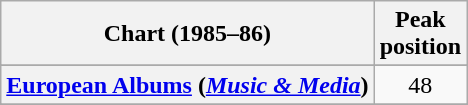<table class="wikitable sortable plainrowheaders" style="text-align:center">
<tr>
<th scope="col">Chart (1985–86)</th>
<th scope="col">Peak<br>position</th>
</tr>
<tr>
</tr>
<tr>
<th scope="row"><a href='#'>European Albums</a> (<em><a href='#'>Music & Media</a></em>)</th>
<td>48</td>
</tr>
<tr>
</tr>
<tr>
</tr>
<tr>
</tr>
</table>
